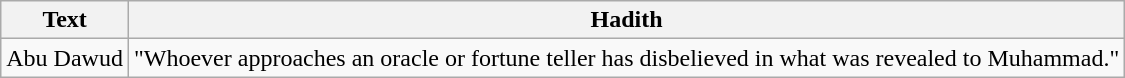<table class="wikitable">
<tr>
<th>Text</th>
<th>Hadith</th>
</tr>
<tr>
<td>Abu Dawud</td>
<td>"Whoever approaches an oracle or fortune teller has disbelieved in what was revealed to Muhammad."</td>
</tr>
</table>
